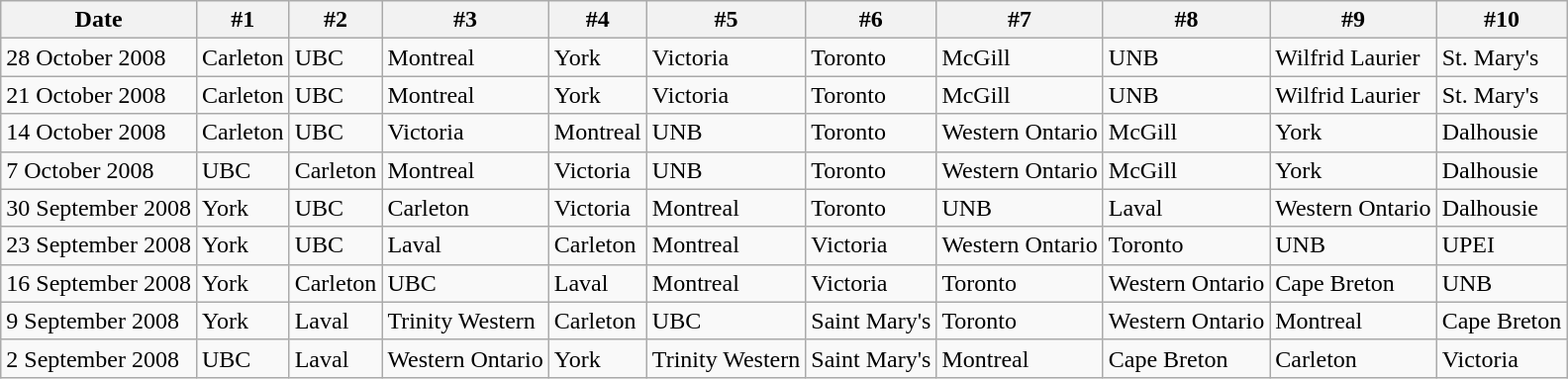<table class="wikitable" border="1">
<tr>
<th>Date</th>
<th>#1</th>
<th>#2</th>
<th>#3</th>
<th>#4</th>
<th>#5</th>
<th>#6</th>
<th>#7</th>
<th>#8</th>
<th>#9</th>
<th>#10</th>
</tr>
<tr>
<td>28 October 2008</td>
<td>Carleton</td>
<td>UBC</td>
<td>Montreal</td>
<td>York</td>
<td>Victoria</td>
<td>Toronto</td>
<td>McGill</td>
<td>UNB</td>
<td>Wilfrid Laurier</td>
<td>St. Mary's</td>
</tr>
<tr>
<td>21 October 2008</td>
<td>Carleton</td>
<td>UBC</td>
<td>Montreal</td>
<td>York</td>
<td>Victoria</td>
<td>Toronto</td>
<td>McGill</td>
<td>UNB</td>
<td>Wilfrid Laurier</td>
<td>St. Mary's</td>
</tr>
<tr>
<td>14 October 2008</td>
<td>Carleton</td>
<td>UBC</td>
<td>Victoria</td>
<td>Montreal</td>
<td>UNB</td>
<td>Toronto</td>
<td>Western Ontario</td>
<td>McGill</td>
<td>York</td>
<td>Dalhousie</td>
</tr>
<tr>
<td>7 October 2008</td>
<td>UBC</td>
<td>Carleton</td>
<td>Montreal</td>
<td>Victoria</td>
<td>UNB</td>
<td>Toronto</td>
<td>Western Ontario</td>
<td>McGill</td>
<td>York</td>
<td>Dalhousie</td>
</tr>
<tr>
<td>30 September 2008</td>
<td>York</td>
<td>UBC</td>
<td>Carleton</td>
<td>Victoria</td>
<td>Montreal</td>
<td>Toronto</td>
<td>UNB</td>
<td>Laval</td>
<td>Western Ontario</td>
<td>Dalhousie</td>
</tr>
<tr>
<td>23 September 2008</td>
<td>York</td>
<td>UBC</td>
<td>Laval</td>
<td>Carleton</td>
<td>Montreal</td>
<td>Victoria</td>
<td>Western Ontario</td>
<td>Toronto</td>
<td>UNB</td>
<td>UPEI</td>
</tr>
<tr>
<td>16 September 2008</td>
<td>York</td>
<td>Carleton</td>
<td>UBC</td>
<td>Laval</td>
<td>Montreal</td>
<td>Victoria</td>
<td>Toronto</td>
<td>Western Ontario</td>
<td>Cape Breton</td>
<td>UNB</td>
</tr>
<tr>
<td>9 September 2008</td>
<td>York</td>
<td>Laval</td>
<td>Trinity Western</td>
<td>Carleton</td>
<td>UBC</td>
<td>Saint Mary's</td>
<td>Toronto</td>
<td>Western Ontario</td>
<td>Montreal</td>
<td>Cape Breton</td>
</tr>
<tr>
<td>2 September 2008</td>
<td>UBC</td>
<td>Laval</td>
<td>Western Ontario</td>
<td>York</td>
<td>Trinity Western</td>
<td>Saint Mary's</td>
<td>Montreal</td>
<td>Cape Breton</td>
<td>Carleton</td>
<td>Victoria</td>
</tr>
</table>
